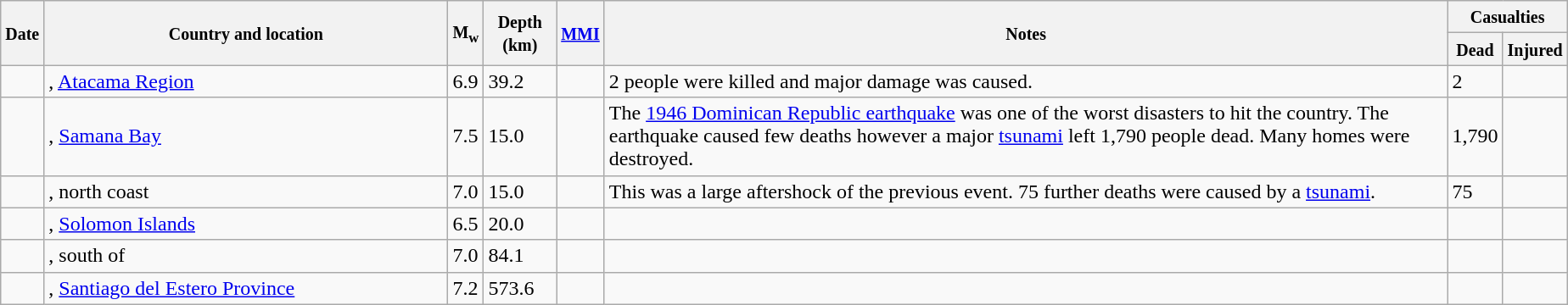<table class="wikitable sortable sort-under" style="border:1px black; margin-left:1em;">
<tr>
<th rowspan="2"><small>Date</small></th>
<th rowspan="2" style="width: 310px"><small>Country and location</small></th>
<th rowspan="2"><small>M<sub>w</sub></small></th>
<th rowspan="2"><small>Depth (km)</small></th>
<th rowspan="2"><small><a href='#'>MMI</a></small></th>
<th rowspan="2" class="unsortable"><small>Notes</small></th>
<th colspan="2"><small>Casualties</small></th>
</tr>
<tr>
<th><small>Dead</small></th>
<th><small>Injured</small></th>
</tr>
<tr>
<td></td>
<td>, <a href='#'>Atacama Region</a></td>
<td>6.9</td>
<td>39.2</td>
<td></td>
<td>2 people were killed and major damage was caused.</td>
<td>2</td>
<td></td>
</tr>
<tr>
<td></td>
<td>, <a href='#'>Samana Bay</a></td>
<td>7.5</td>
<td>15.0</td>
<td></td>
<td>The <a href='#'>1946 Dominican Republic earthquake</a> was one of the worst disasters to hit the country. The earthquake caused few deaths however a major <a href='#'>tsunami</a> left 1,790 people dead. Many homes were destroyed.</td>
<td>1,790</td>
<td></td>
</tr>
<tr>
<td></td>
<td>, north coast</td>
<td>7.0</td>
<td>15.0</td>
<td></td>
<td>This was a large aftershock of the previous event. 75 further deaths were caused by a <a href='#'>tsunami</a>.</td>
<td>75</td>
<td></td>
</tr>
<tr>
<td></td>
<td>, <a href='#'>Solomon Islands</a></td>
<td>6.5</td>
<td>20.0</td>
<td></td>
<td></td>
<td></td>
<td></td>
</tr>
<tr>
<td></td>
<td>, south of</td>
<td>7.0</td>
<td>84.1</td>
<td></td>
<td></td>
<td></td>
<td></td>
</tr>
<tr>
<td></td>
<td>, <a href='#'>Santiago del Estero Province</a></td>
<td>7.2</td>
<td>573.6</td>
<td></td>
<td></td>
<td></td>
<td></td>
</tr>
</table>
